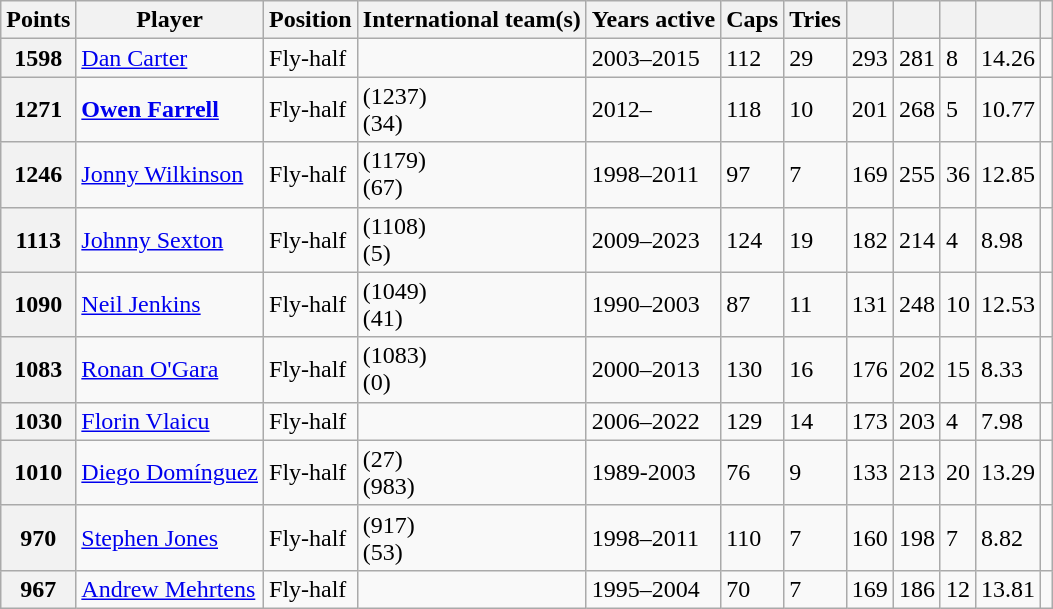<table class="wikitable sortable">
<tr align="left">
<th>Points</th>
<th>Player</th>
<th>Position</th>
<th>International team(s)</th>
<th>Years active</th>
<th>Caps</th>
<th>Tries</th>
<th></th>
<th></th>
<th></th>
<th></th>
<th></th>
</tr>
<tr>
<th>1598</th>
<td><a href='#'>Dan Carter</a></td>
<td>Fly-half</td>
<td></td>
<td>2003–2015</td>
<td>112</td>
<td>29</td>
<td>293</td>
<td>281</td>
<td>8</td>
<td>14.26</td>
<td></td>
</tr>
<tr>
<th>1271</th>
<td><strong><a href='#'>Owen Farrell</a></strong></td>
<td>Fly-half</td>
<td> (1237)<br> (34)</td>
<td>2012–</td>
<td>118</td>
<td>10</td>
<td>201</td>
<td>268</td>
<td>5</td>
<td>10.77</td>
<td></td>
</tr>
<tr>
<th>1246</th>
<td><a href='#'>Jonny Wilkinson</a></td>
<td>Fly-half</td>
<td> (1179)<br> (67)</td>
<td>1998–2011</td>
<td>97</td>
<td>7</td>
<td>169</td>
<td>255</td>
<td>36</td>
<td>12.85</td>
<td></td>
</tr>
<tr>
<th>1113</th>
<td><a href='#'>Johnny Sexton</a></td>
<td>Fly-half</td>
<td> (1108)<br> (5)</td>
<td>2009–2023</td>
<td>124</td>
<td>19</td>
<td>182</td>
<td>214</td>
<td>4</td>
<td>8.98</td>
<td></td>
</tr>
<tr>
<th>1090</th>
<td><a href='#'>Neil Jenkins</a></td>
<td>Fly-half</td>
<td> (1049)<br> (41)</td>
<td>1990–2003</td>
<td>87</td>
<td>11</td>
<td>131</td>
<td>248</td>
<td>10</td>
<td>12.53</td>
<td></td>
</tr>
<tr>
<th>1083</th>
<td><a href='#'>Ronan O'Gara</a></td>
<td>Fly-half</td>
<td> (1083)<br> (0)</td>
<td>2000–2013</td>
<td>130</td>
<td>16</td>
<td>176</td>
<td>202</td>
<td>15</td>
<td>8.33</td>
<td></td>
</tr>
<tr>
<th>1030</th>
<td><a href='#'>Florin Vlaicu</a></td>
<td>Fly-half</td>
<td></td>
<td>2006–2022</td>
<td>129</td>
<td>14</td>
<td>173</td>
<td>203</td>
<td>4</td>
<td>7.98</td>
<td></td>
</tr>
<tr>
<th>1010</th>
<td><a href='#'>Diego Domínguez</a></td>
<td>Fly-half</td>
<td> (27)<br>  (983)</td>
<td>1989-2003</td>
<td>76</td>
<td>9</td>
<td>133</td>
<td>213</td>
<td>20</td>
<td>13.29</td>
<td></td>
</tr>
<tr>
<th>970</th>
<td><a href='#'>Stephen Jones</a></td>
<td>Fly-half</td>
<td> (917)<br> (53)</td>
<td>1998–2011</td>
<td>110</td>
<td>7</td>
<td>160</td>
<td>198</td>
<td>7</td>
<td>8.82</td>
<td></td>
</tr>
<tr>
<th>967</th>
<td><a href='#'>Andrew Mehrtens</a></td>
<td>Fly-half</td>
<td></td>
<td>1995–2004</td>
<td>70</td>
<td>7</td>
<td>169</td>
<td>186</td>
<td>12</td>
<td>13.81</td>
<td></td>
</tr>
</table>
